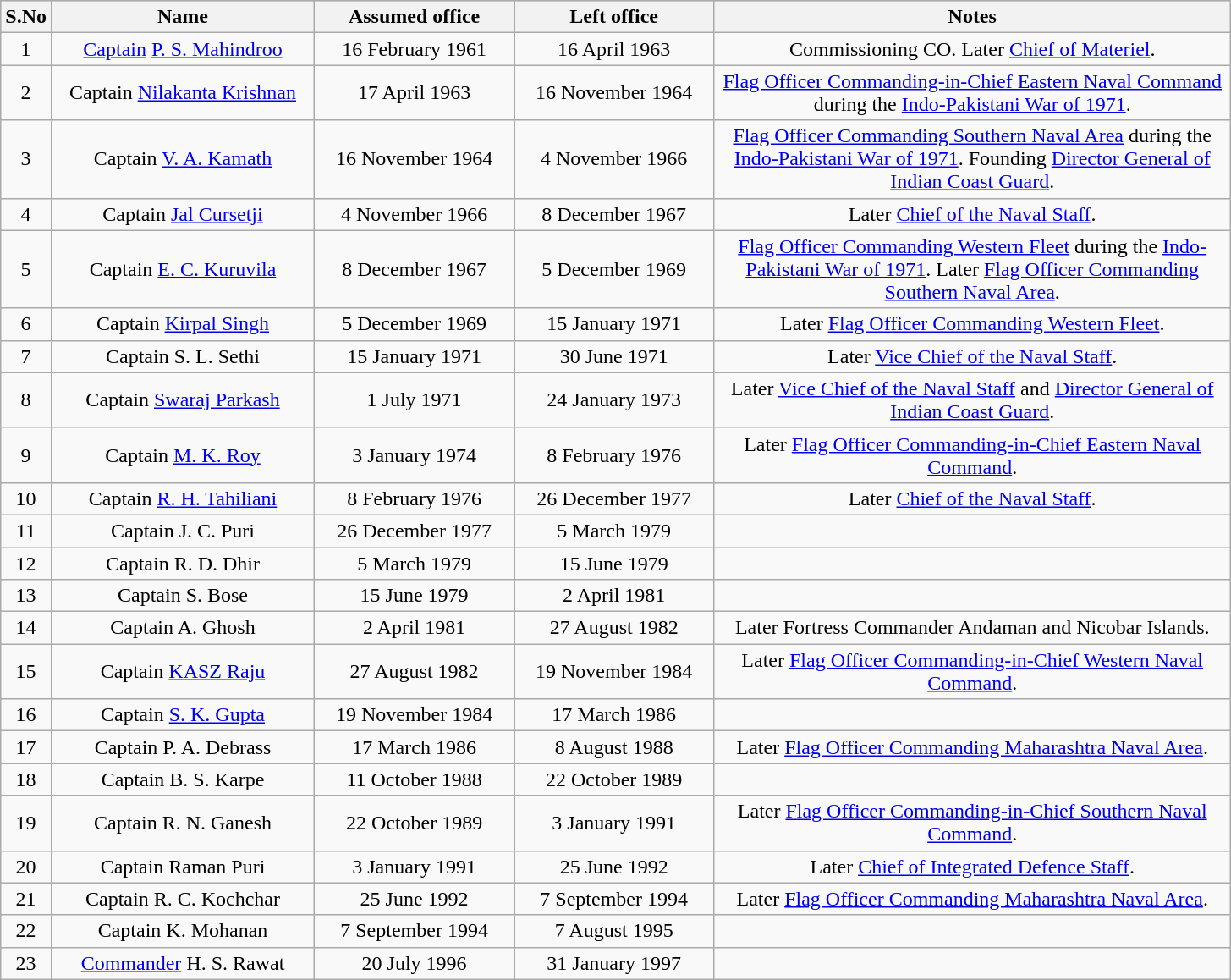<table class="wikitable sortable" style="text-align:center">
<tr style="background:#cccccc">
<th scope="col" style="width: 20px;">S.No</th>
<th scope="col" style="width: 200px;">Name</th>
<th scope="col" style="width: 150px;">Assumed office</th>
<th scope="col" style="width: 150px;">Left office</th>
<th scope="col" style="width: 400px;">Notes</th>
</tr>
<tr>
<td>1</td>
<td><a href='#'>Captain</a> <a href='#'>P. S. Mahindroo</a></td>
<td>16 February 1961</td>
<td>16 April 1963</td>
<td>Commissioning CO. Later <a href='#'>Chief of Materiel</a>.</td>
</tr>
<tr>
<td>2</td>
<td>Captain <a href='#'>Nilakanta Krishnan</a> </td>
<td>17 April 1963</td>
<td>16 November 1964</td>
<td><a href='#'>Flag Officer Commanding-in-Chief Eastern Naval Command</a> during the <a href='#'>Indo-Pakistani War of 1971</a>.</td>
</tr>
<tr>
<td>3</td>
<td>Captain <a href='#'>V. A. Kamath</a></td>
<td>16 November 1964</td>
<td>4 November 1966</td>
<td><a href='#'>Flag Officer Commanding Southern Naval Area</a> during the <a href='#'>Indo-Pakistani War of 1971</a>. Founding <a href='#'>Director General of Indian Coast Guard</a>.</td>
</tr>
<tr>
<td>4</td>
<td>Captain <a href='#'>Jal Cursetji</a></td>
<td>4 November 1966</td>
<td>8 December 1967</td>
<td>Later <a href='#'>Chief of the Naval Staff</a>.</td>
</tr>
<tr>
<td>5</td>
<td>Captain <a href='#'>E. C. Kuruvila</a></td>
<td>8 December 1967</td>
<td>5 December 1969</td>
<td><a href='#'>Flag Officer Commanding Western Fleet</a> during the <a href='#'>Indo-Pakistani War of 1971</a>. Later <a href='#'>Flag Officer Commanding Southern Naval Area</a>.</td>
</tr>
<tr>
<td>6</td>
<td>Captain <a href='#'>Kirpal Singh</a></td>
<td>5 December 1969</td>
<td>15 January 1971</td>
<td>Later <a href='#'>Flag Officer Commanding Western Fleet</a>.</td>
</tr>
<tr>
<td>7</td>
<td>Captain S. L. Sethi </td>
<td>15 January 1971</td>
<td>30 June 1971</td>
<td>Later <a href='#'>Vice Chief of the Naval Staff</a>.</td>
</tr>
<tr>
<td>8</td>
<td>Captain <a href='#'>Swaraj Parkash</a> </td>
<td>1 July 1971</td>
<td>24 January 1973</td>
<td>Later <a href='#'>Vice Chief of the Naval Staff</a> and <a href='#'>Director General of Indian Coast Guard</a>.</td>
</tr>
<tr>
<td>9</td>
<td>Captain <a href='#'>M. K. Roy</a> </td>
<td>3 January 1974</td>
<td>8 February 1976</td>
<td>Later <a href='#'>Flag Officer Commanding-in-Chief Eastern Naval Command</a>.</td>
</tr>
<tr>
<td>10</td>
<td>Captain <a href='#'>R. H. Tahiliani</a> </td>
<td>8 February 1976</td>
<td>26 December 1977</td>
<td>Later <a href='#'>Chief of the Naval Staff</a>.</td>
</tr>
<tr>
<td>11</td>
<td>Captain J. C. Puri </td>
<td>26 December 1977</td>
<td>5 March 1979</td>
<td></td>
</tr>
<tr>
<td>12</td>
<td>Captain R. D. Dhir</td>
<td>5 March 1979</td>
<td>15 June 1979</td>
<td></td>
</tr>
<tr>
<td>13</td>
<td>Captain S. Bose</td>
<td>15 June 1979</td>
<td>2 April 1981</td>
<td></td>
</tr>
<tr>
<td>14</td>
<td>Captain A. Ghosh </td>
<td>2 April 1981</td>
<td>27 August 1982</td>
<td>Later Fortress Commander Andaman and Nicobar Islands.</td>
</tr>
<tr>
<td>15</td>
<td>Captain <a href='#'>KASZ Raju</a> </td>
<td>27 August 1982</td>
<td>19 November 1984</td>
<td>Later <a href='#'>Flag Officer Commanding-in-Chief Western Naval Command</a>.</td>
</tr>
<tr>
<td>16</td>
<td>Captain <a href='#'>S. K. Gupta</a> </td>
<td>19 November 1984</td>
<td>17 March 1986</td>
<td></td>
</tr>
<tr>
<td>17</td>
<td>Captain P. A. Debrass </td>
<td>17 March 1986</td>
<td>8 August 1988</td>
<td>Later <a href='#'>Flag Officer Commanding Maharashtra Naval Area</a>.</td>
</tr>
<tr>
<td>18</td>
<td>Captain B. S. Karpe</td>
<td>11 October 1988</td>
<td>22 October 1989</td>
<td></td>
</tr>
<tr>
<td>19</td>
<td>Captain R. N. Ganesh </td>
<td>22 October 1989</td>
<td>3 January 1991</td>
<td>Later <a href='#'>Flag Officer Commanding-in-Chief Southern Naval Command</a>.</td>
</tr>
<tr>
<td>20</td>
<td>Captain Raman Puri </td>
<td>3 January 1991</td>
<td>25 June 1992</td>
<td>Later <a href='#'>Chief of Integrated Defence Staff</a>.</td>
</tr>
<tr>
<td>21</td>
<td>Captain R. C. Kochchar </td>
<td>25 June 1992</td>
<td>7 September 1994</td>
<td>Later <a href='#'>Flag Officer Commanding Maharashtra Naval Area</a>.</td>
</tr>
<tr>
<td>22</td>
<td>Captain K. Mohanan</td>
<td>7 September 1994</td>
<td>7 August 1995</td>
<td></td>
</tr>
<tr>
<td>23</td>
<td><a href='#'>Commander</a> H. S. Rawat</td>
<td>20 July 1996</td>
<td>31 January 1997</td>
<td></td>
</tr>
</table>
